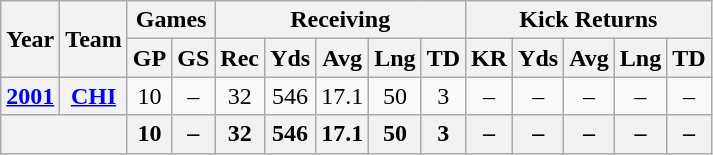<table class=wikitable style="text-align:center">
<tr>
<th rowspan="2">Year</th>
<th rowspan="2">Team</th>
<th colspan="2">Games</th>
<th colspan="5">Receiving</th>
<th colspan="5">Kick Returns</th>
</tr>
<tr>
<th>GP</th>
<th>GS</th>
<th>Rec</th>
<th>Yds</th>
<th>Avg</th>
<th>Lng</th>
<th>TD</th>
<th>KR</th>
<th>Yds</th>
<th>Avg</th>
<th>Lng</th>
<th>TD</th>
</tr>
<tr>
<th><a href='#'>2001</a></th>
<th><a href='#'>CHI</a></th>
<td>10</td>
<td>–</td>
<td>32</td>
<td>546</td>
<td>17.1</td>
<td>50</td>
<td>3</td>
<td>–</td>
<td>–</td>
<td>–</td>
<td>–</td>
<td>–</td>
</tr>
<tr>
<th colspan="2"></th>
<th>10</th>
<th>–</th>
<th>32</th>
<th>546</th>
<th>17.1</th>
<th>50</th>
<th>3</th>
<th>–</th>
<th>–</th>
<th>–</th>
<th>–</th>
<th>–</th>
</tr>
</table>
